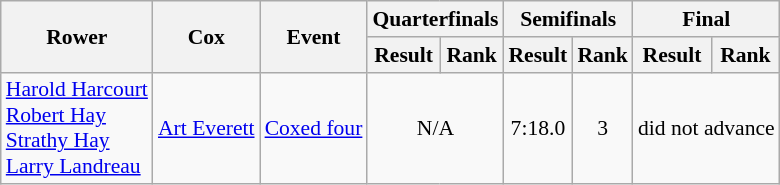<table class=wikitable style="font-size:90%">
<tr>
<th rowspan=2>Rower</th>
<th rowspan=2>Cox</th>
<th rowspan=2>Event</th>
<th colspan=2>Quarterfinals</th>
<th colspan=2>Semifinals</th>
<th colspan=2>Final</th>
</tr>
<tr>
<th>Result</th>
<th>Rank</th>
<th>Result</th>
<th>Rank</th>
<th>Result</th>
<th>Rank</th>
</tr>
<tr>
<td><a href='#'>Harold Harcourt</a> <br> <a href='#'>Robert Hay</a> <br> <a href='#'>Strathy Hay</a> <br> <a href='#'>Larry Landreau</a></td>
<td><a href='#'>Art Everett</a></td>
<td><a href='#'>Coxed four</a></td>
<td align=center colspan=2>N/A</td>
<td align=center>7:18.0</td>
<td align=center>3</td>
<td align=center colspan=2>did not advance</td>
</tr>
</table>
